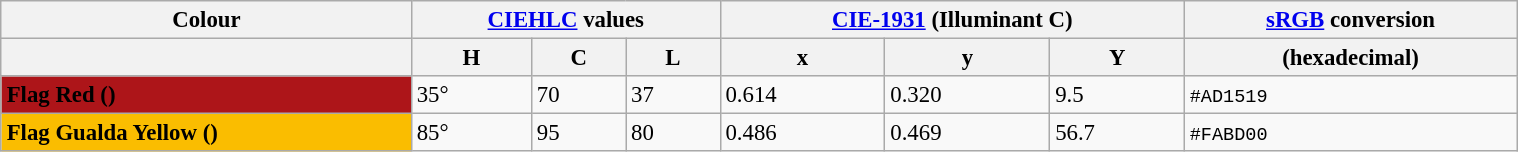<table class="wikitable" style="width:80%; padding:5px; font-size:95%; margin:0.5em auto;">
<tr>
<th>Colour</th>
<th colspan="3"><a href='#'>CIEHLC</a> values</th>
<th colspan="3"><a href='#'>CIE-1931</a> (Illuminant C)</th>
<th><a href='#'>sRGB</a> conversion</th>
</tr>
<tr>
<th></th>
<th>H</th>
<th>C</th>
<th>L</th>
<th>x</th>
<th>y</th>
<th>Y</th>
<th>(hexadecimal)</th>
</tr>
<tr>
<td style="background:#AD1519"><span><strong>Flag Red ()</strong></span></td>
<td>35°</td>
<td>70</td>
<td>37</td>
<td>0.614</td>
<td>0.320</td>
<td>9.5</td>
<td><code>#AD1519</code></td>
</tr>
<tr>
<td style="background:#FABD00"><strong>Flag Gualda Yellow ()</strong></td>
<td>85°</td>
<td>95</td>
<td>80</td>
<td>0.486</td>
<td>0.469</td>
<td>56.7</td>
<td><code>#FABD00</code></td>
</tr>
</table>
